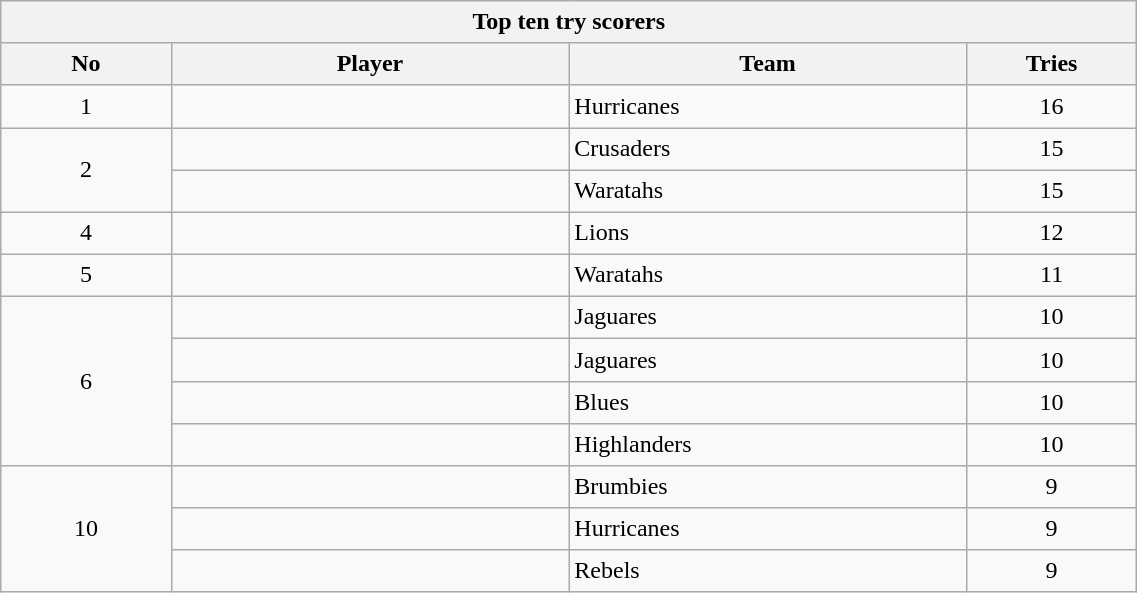<table class="wikitable collapsible sortable" style="text-align:left; line-height:130%; width:60%;">
<tr>
<th colspan="100%">Top ten try scorers</th>
</tr>
<tr>
<th style="width:15%;">No</th>
<th style="width:35%;">Player</th>
<th style="width:35%;">Team</th>
<th style="width:15%;">Tries<br></th>
</tr>
<tr>
<td style="text-align:center;">1</td>
<td> </td>
<td>Hurricanes</td>
<td style="text-align:center;">16</td>
</tr>
<tr>
<td rowspan="2" style="text-align:center;">2</td>
<td> </td>
<td>Crusaders</td>
<td style="text-align:center;">15</td>
</tr>
<tr>
<td> </td>
<td>Waratahs</td>
<td style="text-align:center;">15</td>
</tr>
<tr>
<td style="text-align:center;">4</td>
<td> </td>
<td>Lions</td>
<td style="text-align:center;">12</td>
</tr>
<tr>
<td style="text-align:center;">5</td>
<td> </td>
<td>Waratahs</td>
<td style="text-align:center;">11</td>
</tr>
<tr>
<td rowspan="4" style="text-align:center;">6</td>
<td> </td>
<td>Jaguares</td>
<td style="text-align:center;">10</td>
</tr>
<tr>
<td> </td>
<td>Jaguares</td>
<td style="text-align:center;">10</td>
</tr>
<tr>
<td> </td>
<td>Blues</td>
<td style="text-align:center;">10</td>
</tr>
<tr>
<td> </td>
<td>Highlanders</td>
<td style="text-align:center;">10</td>
</tr>
<tr>
<td rowspan="3" style="text-align:center;">10</td>
<td> </td>
<td>Brumbies</td>
<td style="text-align:center;">9</td>
</tr>
<tr>
<td> </td>
<td>Hurricanes</td>
<td style="text-align:center;">9</td>
</tr>
<tr>
<td> </td>
<td>Rebels</td>
<td style="text-align:center;">9</td>
</tr>
</table>
